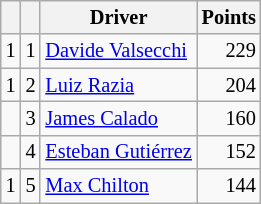<table class="wikitable" style="font-size: 85%;">
<tr>
<th></th>
<th></th>
<th>Driver</th>
<th>Points</th>
</tr>
<tr>
<td align="left"> 1</td>
<td align="center">1</td>
<td> <a href='#'>Davide Valsecchi</a></td>
<td align="right">229</td>
</tr>
<tr>
<td align="left"> 1</td>
<td align="center">2</td>
<td> <a href='#'>Luiz Razia</a></td>
<td align="right">204</td>
</tr>
<tr>
<td align="left"></td>
<td align="center">3</td>
<td> <a href='#'>James Calado</a></td>
<td align="right">160</td>
</tr>
<tr>
<td align="left"></td>
<td align="center">4</td>
<td> <a href='#'>Esteban Gutiérrez</a></td>
<td align="right">152</td>
</tr>
<tr>
<td align="left"> 1</td>
<td align="center">5</td>
<td> <a href='#'>Max Chilton</a></td>
<td align="right">144</td>
</tr>
</table>
